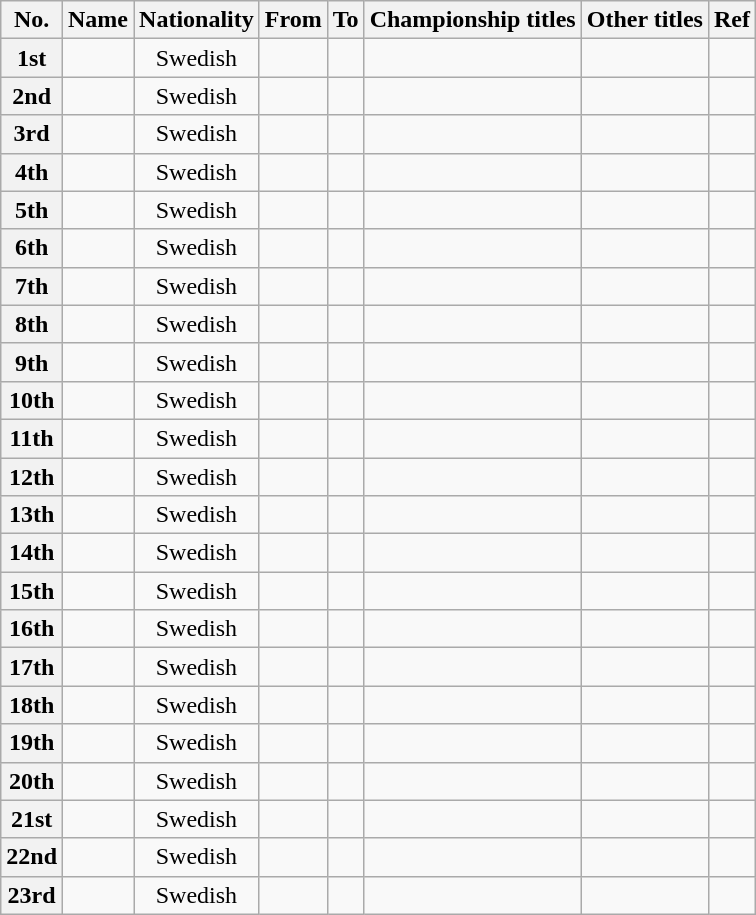<table class="wikitable plainrowheaders sortable" style="text-align:center">
<tr>
<th scope="col">No.</th>
<th scope="col">Name</th>
<th scope="col">Nationality</th>
<th scope="col">From</th>
<th scope="col">To</th>
<th scope="col">Championship titles</th>
<th scope="col">Other titles</th>
<th scope=col class=unsortable>Ref</th>
</tr>
<tr>
<th scope="row" align="left">1st</th>
<td scope="row" align="left"></td>
<td>Swedish</td>
<td></td>
<td></td>
<td></td>
<td></td>
<td></td>
</tr>
<tr>
<th scope="row" align="left">2nd</th>
<td scope="row" align="left"></td>
<td>Swedish</td>
<td></td>
<td></td>
<td></td>
<td></td>
<td></td>
</tr>
<tr>
<th scope="row" align="left">3rd</th>
<td scope="row" align="left"></td>
<td>Swedish</td>
<td></td>
<td></td>
<td></td>
<td></td>
<td></td>
</tr>
<tr>
<th scope="row" align="left">4th</th>
<td scope="row" align="left"></td>
<td>Swedish</td>
<td></td>
<td></td>
<td></td>
<td></td>
<td></td>
</tr>
<tr>
<th scope="row" align="left">5th</th>
<td scope="row" align="left"></td>
<td>Swedish</td>
<td></td>
<td></td>
<td></td>
<td></td>
<td></td>
</tr>
<tr>
<th scope="row" align="left">6th</th>
<td scope="row" align="left"></td>
<td>Swedish</td>
<td></td>
<td></td>
<td></td>
<td></td>
<td></td>
</tr>
<tr>
<th scope="row" align="left">7th</th>
<td scope="row" align="left"></td>
<td>Swedish</td>
<td></td>
<td></td>
<td></td>
<td></td>
<td></td>
</tr>
<tr>
<th scope="row" align="left">8th</th>
<td scope="row" align="left"></td>
<td>Swedish</td>
<td></td>
<td></td>
<td></td>
<td></td>
<td></td>
</tr>
<tr>
<th scope="row" align="left">9th</th>
<td scope="row" align="left"></td>
<td>Swedish</td>
<td></td>
<td></td>
<td></td>
<td></td>
<td></td>
</tr>
<tr>
<th scope="row" align="left">10th</th>
<td scope="row" align="left"></td>
<td>Swedish</td>
<td></td>
<td></td>
<td></td>
<td></td>
<td></td>
</tr>
<tr>
<th scope="row" align="left">11th</th>
<td scope="row" align="left"></td>
<td>Swedish</td>
<td></td>
<td></td>
<td></td>
<td></td>
<td></td>
</tr>
<tr>
<th scope="row" align="left">12th</th>
<td scope="row" align="left"></td>
<td>Swedish</td>
<td></td>
<td></td>
<td></td>
<td></td>
<td></td>
</tr>
<tr>
<th scope="row" align="left">13th</th>
<td scope="row" align="left"></td>
<td>Swedish</td>
<td></td>
<td></td>
<td></td>
<td></td>
<td></td>
</tr>
<tr>
<th scope="row" align="left">14th</th>
<td scope="row" align="left"></td>
<td>Swedish</td>
<td></td>
<td></td>
<td></td>
<td></td>
<td></td>
</tr>
<tr>
<th scope="row" align="left">15th</th>
<td scope="row" align="left"></td>
<td>Swedish</td>
<td></td>
<td></td>
<td></td>
<td></td>
<td></td>
</tr>
<tr>
<th scope="row" align="left">16th</th>
<td scope="row" align="left"></td>
<td>Swedish</td>
<td></td>
<td></td>
<td></td>
<td></td>
<td></td>
</tr>
<tr>
<th scope="row" align="left">17th</th>
<td scope="row" align="left"></td>
<td>Swedish</td>
<td></td>
<td></td>
<td></td>
<td></td>
<td></td>
</tr>
<tr>
<th scope="row" align="left">18th</th>
<td scope="row" align="left"></td>
<td>Swedish</td>
<td></td>
<td></td>
<td></td>
<td></td>
<td></td>
</tr>
<tr>
<th scope="row" align="left">19th</th>
<td scope="row" align="left"></td>
<td>Swedish</td>
<td></td>
<td></td>
<td></td>
<td></td>
<td></td>
</tr>
<tr>
<th scope="row" align="left">20th</th>
<td scope="row" align="left"></td>
<td>Swedish</td>
<td></td>
<td></td>
<td></td>
<td></td>
<td></td>
</tr>
<tr>
<th scope="row" align="left">21st</th>
<td scope="row" align="left"></td>
<td>Swedish</td>
<td></td>
<td></td>
<td></td>
<td></td>
<td></td>
</tr>
<tr>
<th scope="row" align="left">22nd</th>
<td scope="row" align="left"></td>
<td>Swedish</td>
<td></td>
<td></td>
<td></td>
<td></td>
<td></td>
</tr>
<tr>
<th scope="row" align="left">23rd</th>
<td scope="row" align="left"></td>
<td>Swedish</td>
<td></td>
<td></td>
<td></td>
<td></td>
<td></td>
</tr>
</table>
